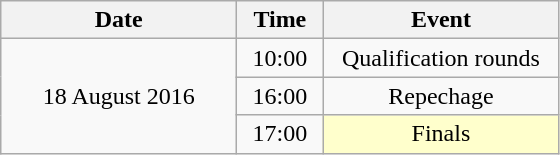<table class = "wikitable" style="text-align:center;">
<tr>
<th width=150>Date</th>
<th width=50>Time</th>
<th width=150>Event</th>
</tr>
<tr>
<td rowspan=3>18 August 2016</td>
<td>10:00</td>
<td>Qualification rounds</td>
</tr>
<tr>
<td>16:00</td>
<td>Repechage</td>
</tr>
<tr>
<td>17:00</td>
<td bgcolor=ffffcc>Finals</td>
</tr>
</table>
